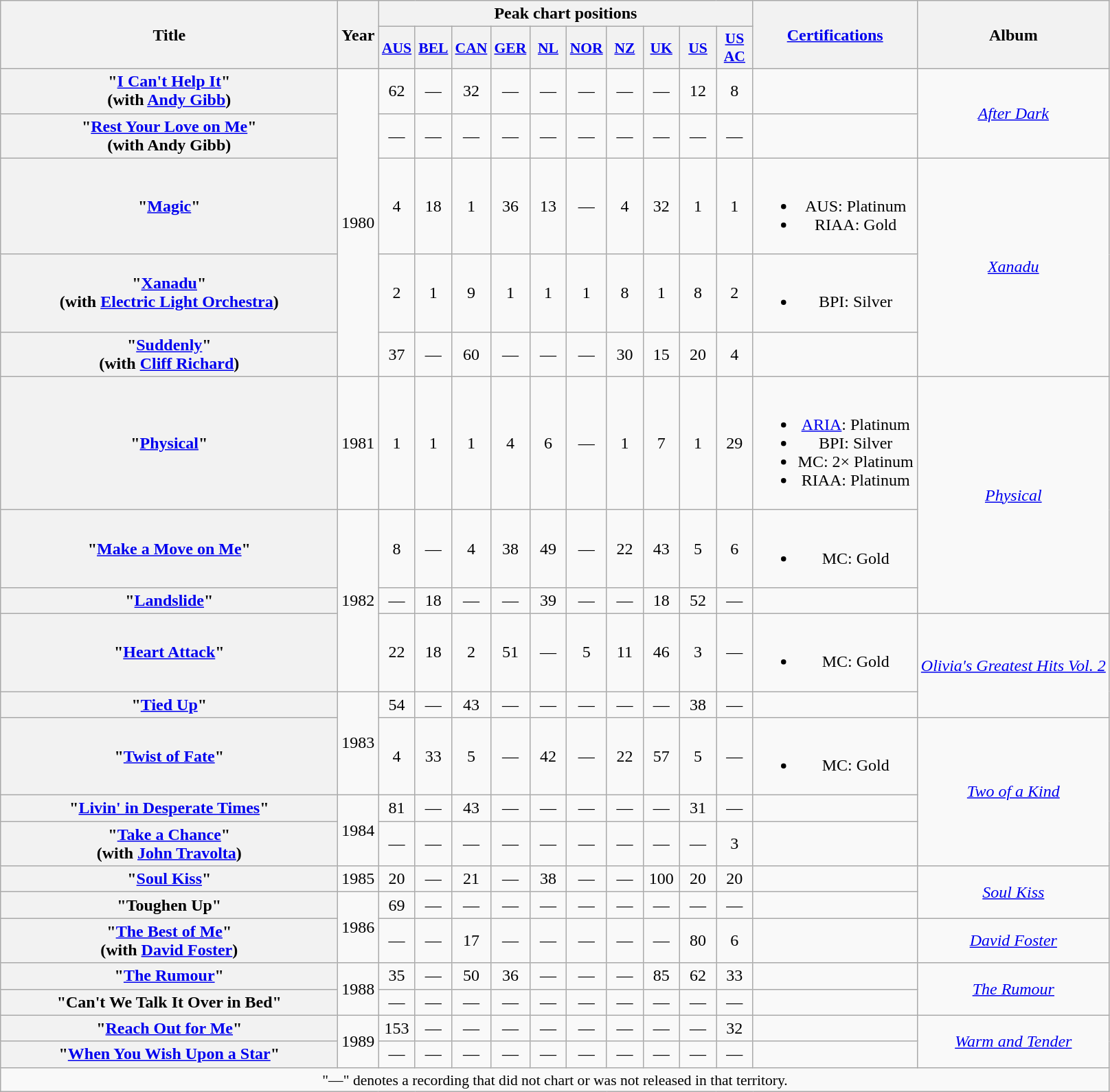<table class="wikitable plainrowheaders" style="text-align:center;">
<tr>
<th scope="col" rowspan="2" style="width:20em;">Title</th>
<th scope="col" rowspan="2">Year</th>
<th scope="col" colspan="10">Peak chart positions</th>
<th scope="col" rowspan="2"><a href='#'>Certifications</a></th>
<th scope="col" rowspan="2">Album</th>
</tr>
<tr>
<th scope="col" style="width:2em;font-size:90%;"><a href='#'>AUS</a><br></th>
<th scope="col" style="width:2em;font-size:90%;"><a href='#'>BEL</a><br></th>
<th scope="col" style="width:2em;font-size:90%;"><a href='#'>CAN</a><br></th>
<th scope="col" style="width:2em;font-size:90%;"><a href='#'>GER</a><br></th>
<th scope="col" style="width:2em;font-size:90%;"><a href='#'>NL</a><br></th>
<th scope="col" style="width:2em;font-size:90%;"><a href='#'>NOR</a><br></th>
<th scope="col" style="width:2em;font-size:90%;"><a href='#'>NZ</a><br></th>
<th scope="col" style="width:2em;font-size:90%;"><a href='#'>UK</a><br></th>
<th scope="col" style="width:2em;font-size:90%;"><a href='#'>US</a><br></th>
<th scope="col" style="width:2em;font-size:90%;"><a href='#'>US<br>AC</a><br></th>
</tr>
<tr>
<th scope="row">"<a href='#'>I Can't Help It</a>"<br><span>(with <a href='#'>Andy Gibb</a>)</span></th>
<td rowspan="5">1980</td>
<td>62</td>
<td>—</td>
<td>32</td>
<td>—</td>
<td>—</td>
<td>—</td>
<td>—</td>
<td>—</td>
<td>12</td>
<td>8</td>
<td></td>
<td rowspan="2"><em><a href='#'>After Dark</a></em></td>
</tr>
<tr>
<th scope="row">"<a href='#'>Rest Your Love on Me</a>"<br><span>(with Andy Gibb)</span></th>
<td>—</td>
<td>—</td>
<td>—</td>
<td>—</td>
<td>—</td>
<td>—</td>
<td>—</td>
<td>—</td>
<td>—</td>
<td>—</td>
<td></td>
</tr>
<tr>
<th scope="row">"<a href='#'>Magic</a>"</th>
<td>4</td>
<td>18</td>
<td>1</td>
<td>36</td>
<td>13</td>
<td>—</td>
<td>4</td>
<td>32</td>
<td>1</td>
<td>1</td>
<td><br><ul><li>AUS: Platinum</li><li>RIAA: Gold</li></ul></td>
<td rowspan="3"><em><a href='#'>Xanadu</a></em></td>
</tr>
<tr>
<th scope="row">"<a href='#'>Xanadu</a>"<br><span>(with <a href='#'>Electric Light Orchestra</a>)</span></th>
<td>2</td>
<td>1</td>
<td>9</td>
<td>1</td>
<td>1</td>
<td>1</td>
<td>8</td>
<td>1</td>
<td>8</td>
<td>2</td>
<td><br><ul><li>BPI: Silver</li></ul></td>
</tr>
<tr>
<th scope="row">"<a href='#'>Suddenly</a>"<br><span>(with <a href='#'>Cliff Richard</a>)</span></th>
<td>37</td>
<td>—</td>
<td>60</td>
<td>—</td>
<td>—</td>
<td>—</td>
<td>30</td>
<td>15</td>
<td>20</td>
<td>4</td>
<td></td>
</tr>
<tr>
<th scope="row">"<a href='#'>Physical</a>"</th>
<td>1981</td>
<td>1</td>
<td>1</td>
<td>1</td>
<td>4</td>
<td>6</td>
<td>—</td>
<td>1</td>
<td>7</td>
<td>1</td>
<td>29</td>
<td><br><ul><li><a href='#'>ARIA</a>: Platinum</li><li>BPI: Silver</li><li>MC: 2× Platinum</li><li>RIAA: Platinum</li></ul></td>
<td rowspan="3"><em><a href='#'>Physical</a></em></td>
</tr>
<tr>
<th scope="row">"<a href='#'>Make a Move on Me</a>"</th>
<td rowspan="3">1982</td>
<td>8</td>
<td>—</td>
<td>4</td>
<td>38</td>
<td>49</td>
<td>—</td>
<td>22</td>
<td>43</td>
<td>5</td>
<td>6</td>
<td><br><ul><li>MC: Gold</li></ul></td>
</tr>
<tr>
<th scope="row">"<a href='#'>Landslide</a>"</th>
<td>—</td>
<td>18</td>
<td>—</td>
<td>—</td>
<td>39</td>
<td>—</td>
<td>—</td>
<td>18</td>
<td>52</td>
<td>—</td>
<td></td>
</tr>
<tr>
<th scope="row">"<a href='#'>Heart Attack</a>"</th>
<td>22</td>
<td>18</td>
<td>2</td>
<td>51</td>
<td>—</td>
<td>5</td>
<td>11</td>
<td>46</td>
<td>3</td>
<td>—</td>
<td><br><ul><li>MC: Gold</li></ul></td>
<td rowspan="2"><em><a href='#'>Olivia's Greatest Hits Vol. 2</a></em></td>
</tr>
<tr>
<th scope="row">"<a href='#'>Tied Up</a>"</th>
<td rowspan="2">1983</td>
<td>54</td>
<td>—</td>
<td>43</td>
<td>—</td>
<td>—</td>
<td>—</td>
<td>—</td>
<td>—</td>
<td>38</td>
<td>—</td>
<td></td>
</tr>
<tr>
<th scope="row">"<a href='#'>Twist of Fate</a>"</th>
<td>4</td>
<td>33</td>
<td>5</td>
<td>—</td>
<td>42</td>
<td>—</td>
<td>22</td>
<td>57</td>
<td>5</td>
<td>—</td>
<td><br><ul><li>MC: Gold</li></ul></td>
<td rowspan="3"><em><a href='#'>Two of a Kind</a></em></td>
</tr>
<tr>
<th scope="row">"<a href='#'>Livin' in Desperate Times</a>"</th>
<td rowspan="2">1984</td>
<td>81</td>
<td>—</td>
<td>43</td>
<td>—</td>
<td>—</td>
<td>—</td>
<td>—</td>
<td>—</td>
<td>31</td>
<td>—</td>
<td></td>
</tr>
<tr>
<th scope="row">"<a href='#'>Take a Chance</a>"<br><span>(with <a href='#'>John Travolta</a>)</span></th>
<td>—</td>
<td>—</td>
<td>—</td>
<td>—</td>
<td>—</td>
<td>—</td>
<td>—</td>
<td>—</td>
<td>—</td>
<td>3</td>
<td></td>
</tr>
<tr>
<th scope="row">"<a href='#'>Soul Kiss</a>"</th>
<td>1985</td>
<td>20</td>
<td>—</td>
<td>21</td>
<td>—</td>
<td>38</td>
<td>—</td>
<td>—</td>
<td>100</td>
<td>20</td>
<td>20</td>
<td></td>
<td rowspan="2"><em><a href='#'>Soul Kiss</a></em></td>
</tr>
<tr>
<th scope="row">"Toughen Up"</th>
<td rowspan="2">1986</td>
<td>69</td>
<td>—</td>
<td>—</td>
<td>—</td>
<td>—</td>
<td>—</td>
<td>—</td>
<td>—</td>
<td>—</td>
<td>—</td>
<td></td>
</tr>
<tr>
<th scope="row">"<a href='#'>The Best of Me</a>"<br><span>(with <a href='#'>David Foster</a>)</span></th>
<td>—</td>
<td>—</td>
<td>17</td>
<td>—</td>
<td>—</td>
<td>—</td>
<td>—</td>
<td>—</td>
<td>80</td>
<td>6</td>
<td></td>
<td><em><a href='#'>David Foster</a></em></td>
</tr>
<tr>
<th scope="row">"<a href='#'>The Rumour</a>"</th>
<td rowspan="2">1988</td>
<td>35</td>
<td>—</td>
<td>50</td>
<td>36</td>
<td>—</td>
<td>—</td>
<td>—</td>
<td>85</td>
<td>62</td>
<td>33</td>
<td></td>
<td rowspan="2"><em><a href='#'>The Rumour</a></em></td>
</tr>
<tr>
<th scope="row">"Can't We Talk It Over in Bed"</th>
<td>—</td>
<td>—</td>
<td>—</td>
<td>—</td>
<td>—</td>
<td>—</td>
<td>—</td>
<td>—</td>
<td>—</td>
<td>—</td>
<td></td>
</tr>
<tr>
<th scope="row">"<a href='#'>Reach Out for Me</a>"</th>
<td rowspan="2">1989</td>
<td>153</td>
<td>—</td>
<td>—</td>
<td>—</td>
<td>—</td>
<td>—</td>
<td>—</td>
<td>—</td>
<td>—</td>
<td>32</td>
<td></td>
<td rowspan="2"><em><a href='#'>Warm and Tender</a></em></td>
</tr>
<tr>
<th scope="row">"<a href='#'>When You Wish Upon a Star</a>"</th>
<td>—</td>
<td>—</td>
<td>—</td>
<td>—</td>
<td>—</td>
<td>—</td>
<td>—</td>
<td>—</td>
<td>—</td>
<td>—</td>
<td></td>
</tr>
<tr>
<td colspan="15" style="font-size:90%">"—" denotes a recording that did not chart or was not released in that territory.</td>
</tr>
</table>
